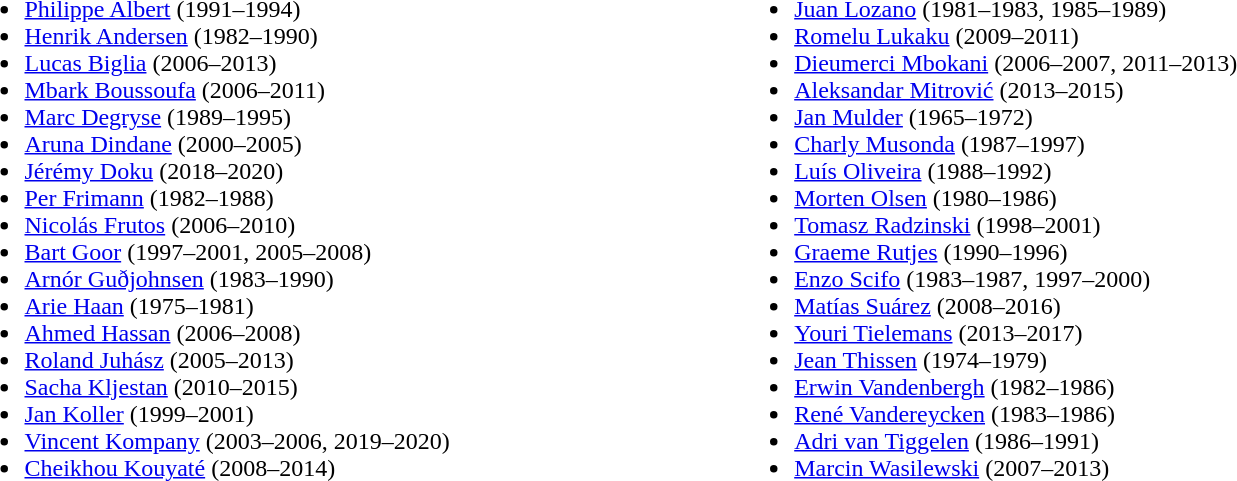<table>
<tr>
<td valign="top" width="33%"><br><ul><li> <a href='#'>Philippe Albert</a> (1991–1994)</li><li> <a href='#'>Henrik Andersen</a> (1982–1990)</li><li> <a href='#'>Lucas Biglia</a> (2006–2013)</li><li> <a href='#'>Mbark Boussoufa</a> (2006–2011)</li><li> <a href='#'>Marc Degryse</a> (1989–1995)</li><li> <a href='#'>Aruna Dindane</a> (2000–2005)</li><li> <a href='#'>Jérémy Doku</a> (2018–2020)</li><li> <a href='#'>Per Frimann</a> (1982–1988)</li><li> <a href='#'>Nicolás Frutos</a> (2006–2010)</li><li> <a href='#'>Bart Goor</a> (1997–2001, 2005–2008)</li><li> <a href='#'>Arnór Guðjohnsen</a> (1983–1990)</li><li> <a href='#'>Arie Haan</a> (1975–1981)</li><li> <a href='#'>Ahmed Hassan</a> (2006–2008)</li><li> <a href='#'>Roland Juhász</a> (2005–2013)</li><li> <a href='#'>Sacha Kljestan</a> (2010–2015)</li><li> <a href='#'>Jan Koller</a> (1999–2001)</li><li> <a href='#'>Vincent Kompany</a> (2003–2006, 2019–2020)</li><li> <a href='#'>Cheikhou Kouyaté</a> (2008–2014)</li></ul></td>
<td valign="top" width="33%"><br><ul><li> <a href='#'>Juan Lozano</a> (1981–1983, 1985–1989)</li><li> <a href='#'>Romelu Lukaku</a> (2009–2011)</li><li> <a href='#'>Dieumerci Mbokani</a> (2006–2007, 2011–2013)</li><li> <a href='#'>Aleksandar Mitrović</a> (2013–2015)</li><li> <a href='#'>Jan Mulder</a> (1965–1972)</li><li> <a href='#'>Charly Musonda</a> (1987–1997)</li><li> <a href='#'>Luís Oliveira</a> (1988–1992)</li><li> <a href='#'>Morten Olsen</a> (1980–1986)</li><li> <a href='#'>Tomasz Radzinski</a> (1998–2001)</li><li> <a href='#'>Graeme Rutjes</a> (1990–1996)</li><li> <a href='#'>Enzo Scifo</a> (1983–1987, 1997–2000)</li><li> <a href='#'>Matías Suárez</a> (2008–2016)</li><li> <a href='#'>Youri Tielemans</a> (2013–2017)</li><li> <a href='#'>Jean Thissen</a> (1974–1979)</li><li> <a href='#'>Erwin Vandenbergh</a> (1982–1986)</li><li> <a href='#'>René Vandereycken</a> (1983–1986)</li><li> <a href='#'>Adri van Tiggelen</a> (1986–1991)</li><li> <a href='#'>Marcin Wasilewski</a> (2007–2013)</li></ul></td>
</tr>
</table>
